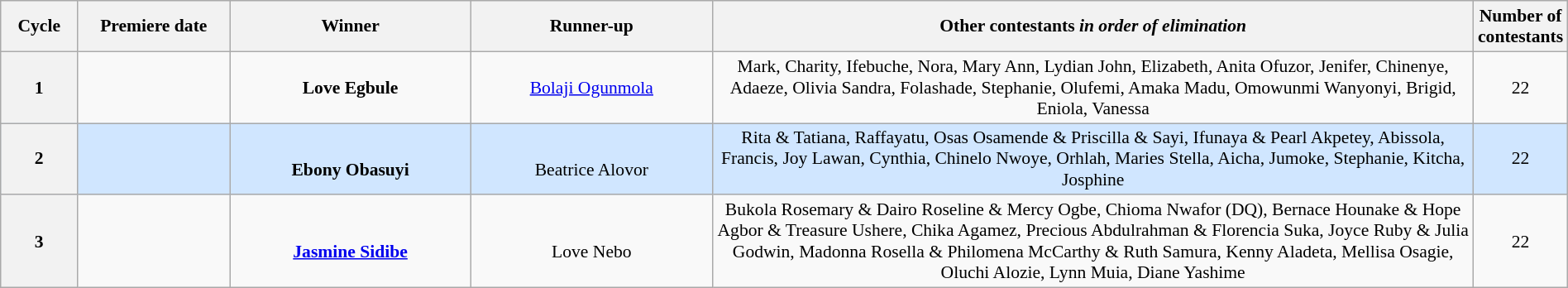<table class="wikitable" style="font-size:90%; width:100%; text-align: center;">
<tr>
<th style="width:5%;">Cycle</th>
<th style="width:10%;">Premiere date</th>
<th width=16%>Winner</th>
<th width=16%>Runner-up</th>
<th style="width:51%;">Other contestants <em>in order of elimination</em></th>
<th style="width:3%;">Number of contestants</th>
</tr>
<tr>
<th>1</th>
<td></td>
<td><strong>Love Egbule</strong></td>
<td><a href='#'>Bolaji Ogunmola</a></td>
<td>Mark, Charity, Ifebuche, Nora, Mary Ann, Lydian John, Elizabeth, Anita Ofuzor, Jenifer, Chinenye, Adaeze, Olivia Sandra, Folashade, Stephanie, Olufemi, Amaka Madu, Omowunmi Wanyonyi, Brigid, Eniola, Vanessa</td>
<td>22</td>
</tr>
<tr style="background: #D0E6FF;">
<th>2</th>
<td></td>
<td><br><strong>Ebony Obasuyi</strong></td>
<td><br>Beatrice Alovor</td>
<td>Rita & Tatiana, Raffayatu, Osas Osamende & Priscilla & Sayi, Ifunaya & Pearl Akpetey, Abissola, Francis, Joy Lawan, Cynthia, Chinelo Nwoye, Orhlah, Maries Stella, Aicha, Jumoke, Stephanie, Kitcha, Josphine</td>
<td>22</td>
</tr>
<tr>
<th>3</th>
<td></td>
<td><br><strong><a href='#'>Jasmine Sidibe</a></strong></td>
<td><br>Love Nebo</td>
<td>Bukola Rosemary & Dairo Roseline & Mercy Ogbe, Chioma Nwafor (DQ), Bernace Hounake & Hope Agbor & Treasure Ushere, Chika Agamez, Precious Abdulrahman & Florencia Suka, Joyce Ruby & Julia Godwin, Madonna Rosella & Philomena McCarthy & Ruth Samura, Kenny Aladeta, Mellisa Osagie, Oluchi Alozie, Lynn Muia, Diane Yashime</td>
<td>22</td>
</tr>
</table>
